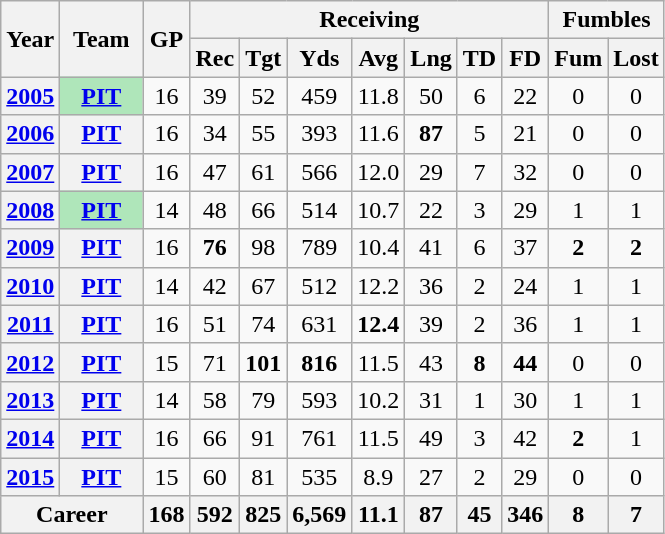<table class= "wikitable" style="text-align:center;">
<tr>
<th rowspan="2">Year</th>
<th rowspan="2">Team</th>
<th rowspan="2">GP</th>
<th colspan="7">Receiving</th>
<th colspan="2">Fumbles</th>
</tr>
<tr>
<th>Rec</th>
<th>Tgt</th>
<th>Yds</th>
<th>Avg</th>
<th>Lng</th>
<th>TD</th>
<th>FD</th>
<th>Fum</th>
<th>Lost</th>
</tr>
<tr>
<th><a href='#'>2005</a></th>
<th style="background:#afe6ba; width:3em;"><a href='#'>PIT</a></th>
<td>16</td>
<td>39</td>
<td>52</td>
<td>459</td>
<td>11.8</td>
<td>50</td>
<td>6</td>
<td>22</td>
<td>0</td>
<td>0</td>
</tr>
<tr>
<th><a href='#'>2006</a></th>
<th><a href='#'>PIT</a></th>
<td>16</td>
<td>34</td>
<td>55</td>
<td>393</td>
<td>11.6</td>
<td><strong>87</strong></td>
<td>5</td>
<td>21</td>
<td>0</td>
<td>0</td>
</tr>
<tr>
<th><a href='#'>2007</a></th>
<th><a href='#'>PIT</a></th>
<td>16</td>
<td>47</td>
<td>61</td>
<td>566</td>
<td>12.0</td>
<td>29</td>
<td>7</td>
<td>32</td>
<td>0</td>
<td>0</td>
</tr>
<tr>
<th><a href='#'>2008</a></th>
<th style="background:#afe6ba; width:3em;"><a href='#'>PIT</a></th>
<td>14</td>
<td>48</td>
<td>66</td>
<td>514</td>
<td>10.7</td>
<td>22</td>
<td>3</td>
<td>29</td>
<td>1</td>
<td>1</td>
</tr>
<tr>
<th><a href='#'>2009</a></th>
<th><a href='#'>PIT</a></th>
<td>16</td>
<td><strong>76</strong></td>
<td>98</td>
<td>789</td>
<td>10.4</td>
<td>41</td>
<td>6</td>
<td>37</td>
<td><strong>2</strong></td>
<td><strong>2</strong></td>
</tr>
<tr>
<th><a href='#'>2010</a></th>
<th><a href='#'>PIT</a></th>
<td>14</td>
<td>42</td>
<td>67</td>
<td>512</td>
<td>12.2</td>
<td>36</td>
<td>2</td>
<td>24</td>
<td>1</td>
<td>1</td>
</tr>
<tr>
<th><a href='#'>2011</a></th>
<th><a href='#'>PIT</a></th>
<td>16</td>
<td>51</td>
<td>74</td>
<td>631</td>
<td><strong>12.4</strong></td>
<td>39</td>
<td>2</td>
<td>36</td>
<td>1</td>
<td>1</td>
</tr>
<tr>
<th><a href='#'>2012</a></th>
<th><a href='#'>PIT</a></th>
<td>15</td>
<td>71</td>
<td><strong>101</strong></td>
<td><strong>816</strong></td>
<td>11.5</td>
<td>43</td>
<td><strong>8</strong></td>
<td><strong>44</strong></td>
<td>0</td>
<td>0</td>
</tr>
<tr>
<th><a href='#'>2013</a></th>
<th><a href='#'>PIT</a></th>
<td>14</td>
<td>58</td>
<td>79</td>
<td>593</td>
<td>10.2</td>
<td>31</td>
<td>1</td>
<td>30</td>
<td>1</td>
<td>1</td>
</tr>
<tr>
<th><a href='#'>2014</a></th>
<th><a href='#'>PIT</a></th>
<td>16</td>
<td>66</td>
<td>91</td>
<td>761</td>
<td>11.5</td>
<td>49</td>
<td>3</td>
<td>42</td>
<td><strong>2</strong></td>
<td>1</td>
</tr>
<tr>
<th><a href='#'>2015</a></th>
<th><a href='#'>PIT</a></th>
<td>15</td>
<td>60</td>
<td>81</td>
<td>535</td>
<td>8.9</td>
<td>27</td>
<td>2</td>
<td>29</td>
<td>0</td>
<td>0</td>
</tr>
<tr>
<th colspan="2">Career</th>
<th>168</th>
<th>592</th>
<th>825</th>
<th>6,569</th>
<th>11.1</th>
<th>87</th>
<th>45</th>
<th>346</th>
<th>8</th>
<th>7</th>
</tr>
</table>
